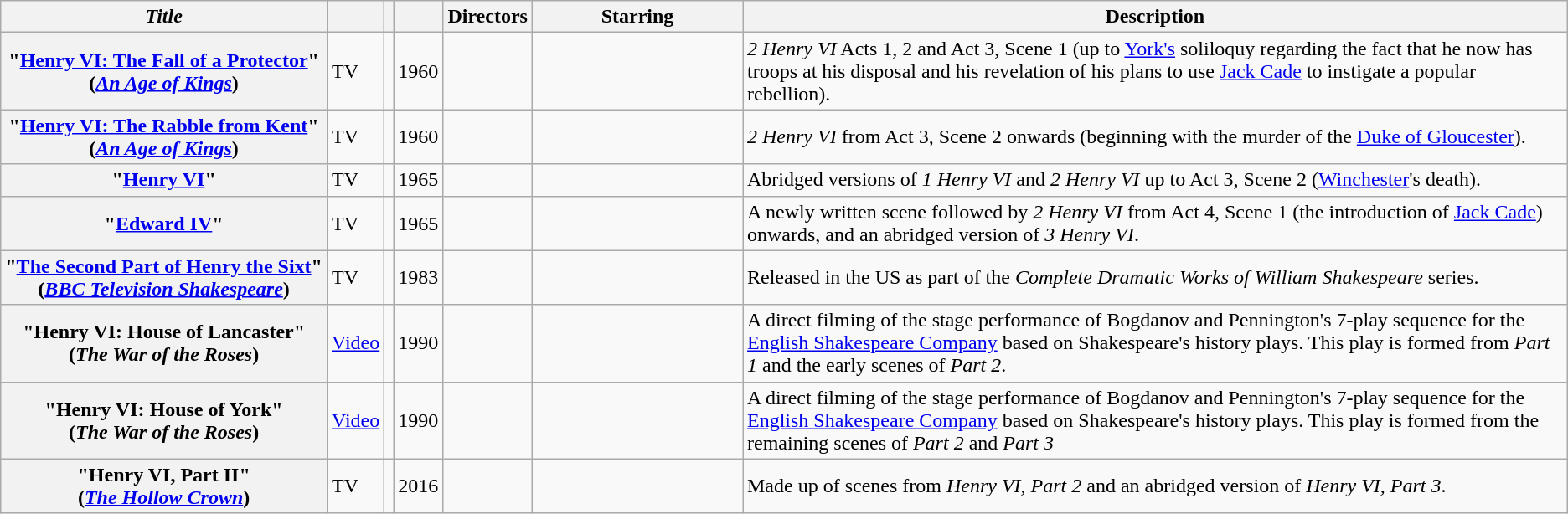<table class="wikitable sortable">
<tr>
<th scope="col"><em>Title</em></th>
<th scope="col"></th>
<th scope="col"></th>
<th scope="col"></th>
<th scope="col" class="unsortable">Directors</th>
<th scope="col" class="unsortable" style="min-width: 10em">Starring</th>
<th scope="col" class="unsortable" style="min-width: 15em">Description</th>
</tr>
<tr>
<th scope="row" style="white-space: nowrap">"<a href='#'>Henry VI: The Fall of a Protector</a>"<br>(<em><a href='#'>An Age of Kings</a></em>)</th>
<td>TV</td>
<td></td>
<td>1960</td>
<td></td>
<td></td>
<td><em>2 Henry VI</em> Acts 1, 2 and Act 3, Scene 1 (up to <a href='#'>York's</a> soliloquy regarding the fact that he now has troops at his disposal and his revelation of his plans to use <a href='#'>Jack Cade</a> to instigate a popular rebellion).</td>
</tr>
<tr>
<th scope="row" style="white-space: nowrap">"<a href='#'>Henry VI: The Rabble from Kent</a>"<br>(<em><a href='#'>An Age of Kings</a></em>)</th>
<td>TV</td>
<td></td>
<td>1960</td>
<td></td>
<td></td>
<td><em>2 Henry VI</em> from Act 3, Scene 2 onwards (beginning with the murder of the <a href='#'>Duke of Gloucester</a>).</td>
</tr>
<tr>
<th scope="row" style="white-space: nowrap">"<a href='#'>Henry VI</a>"<br></th>
<td>TV</td>
<td></td>
<td>1965</td>
<td></td>
<td></td>
<td>Abridged versions of <em>1 Henry VI</em> and <em>2 Henry VI</em> up to Act 3, Scene 2 (<a href='#'>Winchester</a>'s death).</td>
</tr>
<tr>
<th scope="row" style="white-space: nowrap">"<a href='#'>Edward IV</a>"<br></th>
<td>TV</td>
<td></td>
<td>1965</td>
<td></td>
<td></td>
<td>A newly written scene followed by <em>2 Henry VI</em> from Act 4, Scene 1 (the introduction of <a href='#'>Jack Cade</a>) onwards, and an abridged version of <em>3 Henry VI</em>.</td>
</tr>
<tr>
<th scope="row" style="white-space: nowrap">"<a href='#'>The Second Part of Henry the Sixt</a>"<br>(<em><a href='#'>BBC Television Shakespeare</a></em>)</th>
<td>TV</td>
<td></td>
<td>1983</td>
<td></td>
<td></td>
<td>Released in the US as part of the <em>Complete Dramatic Works of William Shakespeare</em> series.</td>
</tr>
<tr>
<th scope="row" style="white-space: nowrap">"Henry VI: House of Lancaster"<br>(<em>The War of the Roses</em>)</th>
<td><a href='#'>Video</a></td>
<td></td>
<td>1990</td>
<td></td>
<td></td>
<td>A direct filming of the stage performance of Bogdanov and Pennington's 7-play sequence for the <a href='#'>English Shakespeare Company</a> based on Shakespeare's history plays. This play is formed from <em>Part 1</em> and the early scenes of <em>Part 2</em>.</td>
</tr>
<tr>
<th scope="row" style="white-space: nowrap">"Henry VI: House of York"<br>(<em>The War of the Roses</em>)</th>
<td><a href='#'>Video</a></td>
<td></td>
<td>1990</td>
<td></td>
<td></td>
<td>A direct filming of the stage performance of Bogdanov and Pennington's 7-play sequence for the <a href='#'>English Shakespeare Company</a> based on Shakespeare's history plays. This play is formed from the remaining scenes of <em>Part 2</em> and <em>Part 3</em></td>
</tr>
<tr>
<th scope="row" style="white-space: nowrap">"Henry VI, Part II"<br>(<em><a href='#'>The Hollow Crown</a></em>)</th>
<td>TV</td>
<td></td>
<td>2016</td>
<td></td>
<td></td>
<td>Made up of scenes from <em>Henry VI, Part 2</em> and an abridged version of <em>Henry VI, Part 3</em>.</td>
</tr>
</table>
